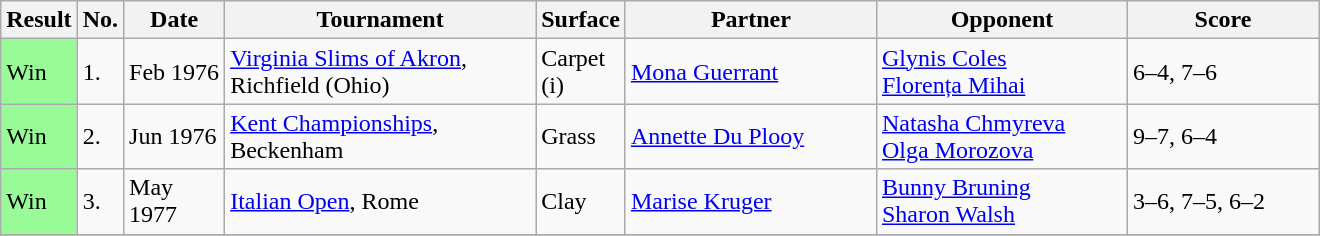<table class="sortable wikitable">
<tr>
<th style="width:40px">Result</th>
<th style="width:20px">No.</th>
<th style="width:60px">Date</th>
<th style="width:200px">Tournament</th>
<th style="width:50px">Surface</th>
<th style="width:160px">Partner</th>
<th style="width:160px">Opponent</th>
<th style="width:120px" class="unsortable">Score</th>
</tr>
<tr>
<td style="background:#98fb98;">Win</td>
<td>1.</td>
<td>Feb 1976</td>
<td><a href='#'>Virginia Slims of Akron</a>, Richfield (Ohio)</td>
<td>Carpet (i)</td>
<td> <a href='#'>Mona Guerrant</a></td>
<td> <a href='#'>Glynis Coles</a><br> <a href='#'>Florența Mihai</a></td>
<td>6–4, 7–6</td>
</tr>
<tr>
<td style="background:#98fb98;">Win</td>
<td>2.</td>
<td>Jun 1976</td>
<td><a href='#'>Kent Championships</a>, Beckenham</td>
<td>Grass</td>
<td> <a href='#'>Annette Du Plooy</a></td>
<td> <a href='#'>Natasha Chmyreva</a><br> <a href='#'>Olga Morozova</a></td>
<td>9–7, 6–4</td>
</tr>
<tr>
<td style="background:#98fb98;">Win</td>
<td>3.</td>
<td>May 1977</td>
<td><a href='#'>Italian Open</a>, Rome</td>
<td>Clay</td>
<td> <a href='#'>Marise Kruger</a></td>
<td> <a href='#'>Bunny Bruning</a><br> <a href='#'>Sharon Walsh</a></td>
<td>3–6, 7–5, 6–2</td>
</tr>
<tr>
</tr>
</table>
